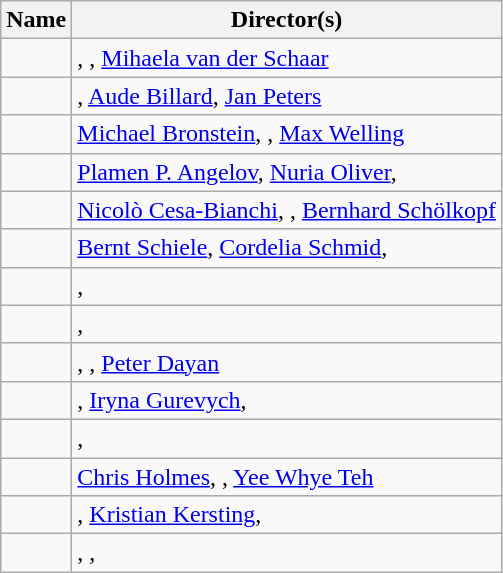<table class="wikitable">
<tr>
<th>Name</th>
<th>Director(s)</th>
</tr>
<tr>
<td></td>
<td>, , <a href='#'>Mihaela van der Schaar</a></td>
</tr>
<tr>
<td></td>
<td>, <a href='#'>Aude Billard</a>, <a href='#'>Jan Peters</a></td>
</tr>
<tr>
<td></td>
<td><a href='#'>Michael Bronstein</a>, , <a href='#'>Max Welling</a></td>
</tr>
<tr>
<td></td>
<td><a href='#'>Plamen P. Angelov</a>, <a href='#'>Nuria Oliver</a>, </td>
</tr>
<tr>
<td></td>
<td><a href='#'>Nicolò Cesa-Bianchi</a>, , <a href='#'>Bernhard Schölkopf</a></td>
</tr>
<tr>
<td></td>
<td><a href='#'>Bernt Schiele</a>, <a href='#'>Cordelia Schmid</a>, </td>
</tr>
<tr>
<td></td>
<td>, </td>
</tr>
<tr>
<td></td>
<td>, </td>
</tr>
<tr>
<td></td>
<td>, , <a href='#'>Peter Dayan</a></td>
</tr>
<tr>
<td></td>
<td>, <a href='#'>Iryna Gurevych</a>, </td>
</tr>
<tr>
<td></td>
<td>, </td>
</tr>
<tr>
<td></td>
<td><a href='#'>Chris Holmes</a>, , <a href='#'>Yee Whye Teh</a></td>
</tr>
<tr>
<td></td>
<td>, <a href='#'>Kristian Kersting</a>, </td>
</tr>
<tr>
<td></td>
<td>, , </td>
</tr>
</table>
